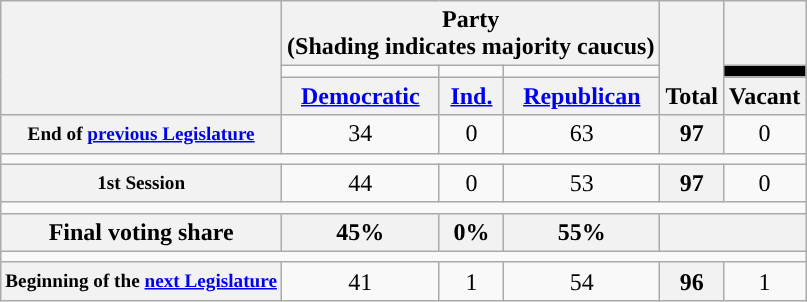<table class=wikitable style="text-align:center">
<tr style="vertical-align:bottom;">
<th rowspan=3></th>
<th colspan=3>Party <div>(Shading indicates majority caucus)</div></th>
<th rowspan=3>Total</th>
<th></th>
</tr>
<tr style="height:5px">
<td style="background-color:"></td>
<td style="background-color:"></td>
<td style="background-color:"></td>
<td style="background:black;"></td>
</tr>
<tr>
<th><a href='#'>Democratic</a></th>
<th><a href='#'>Ind.</a></th>
<th><a href='#'>Republican</a></th>
<th>Vacant</th>
</tr>
<tr>
<th style="font-size:80%;">End of <a href='#'>previous Legislature</a></th>
<td>34</td>
<td>0</td>
<td>63</td>
<th>97</th>
<td>0</td>
</tr>
<tr>
<td colspan=6></td>
</tr>
<tr>
<th style="font-size:80%;">1st Session</th>
<td>44</td>
<td>0</td>
<td>53</td>
<th>97</th>
<td>0</td>
</tr>
<tr>
<td colspan=6></td>
</tr>
<tr>
<th>Final voting share</th>
<th>45%</th>
<th>0%</th>
<th>55%</th>
<th colspan=2></th>
</tr>
<tr>
<td colspan=6></td>
</tr>
<tr>
<th style="font-size:80%;">Beginning of the <a href='#'>next Legislature</a></th>
<td>41</td>
<td>1</td>
<td>54</td>
<th>96</th>
<td>1</td>
</tr>
</table>
